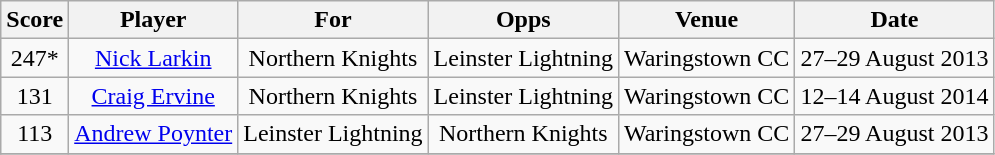<table class="wikitable" style="text-align:center;">
<tr>
<th>Score</th>
<th>Player</th>
<th>For</th>
<th>Opps</th>
<th>Venue</th>
<th>Date</th>
</tr>
<tr>
<td>247*</td>
<td><a href='#'>Nick Larkin</a></td>
<td>Northern Knights</td>
<td>Leinster Lightning</td>
<td>Waringstown CC</td>
<td>27–29 August 2013</td>
</tr>
<tr>
<td>131</td>
<td><a href='#'>Craig Ervine</a></td>
<td>Northern Knights</td>
<td>Leinster Lightning</td>
<td>Waringstown CC</td>
<td>12–14 August 2014</td>
</tr>
<tr>
<td>113</td>
<td><a href='#'>Andrew Poynter</a></td>
<td>Leinster Lightning</td>
<td>Northern Knights</td>
<td>Waringstown CC</td>
<td>27–29 August 2013</td>
</tr>
<tr>
</tr>
</table>
